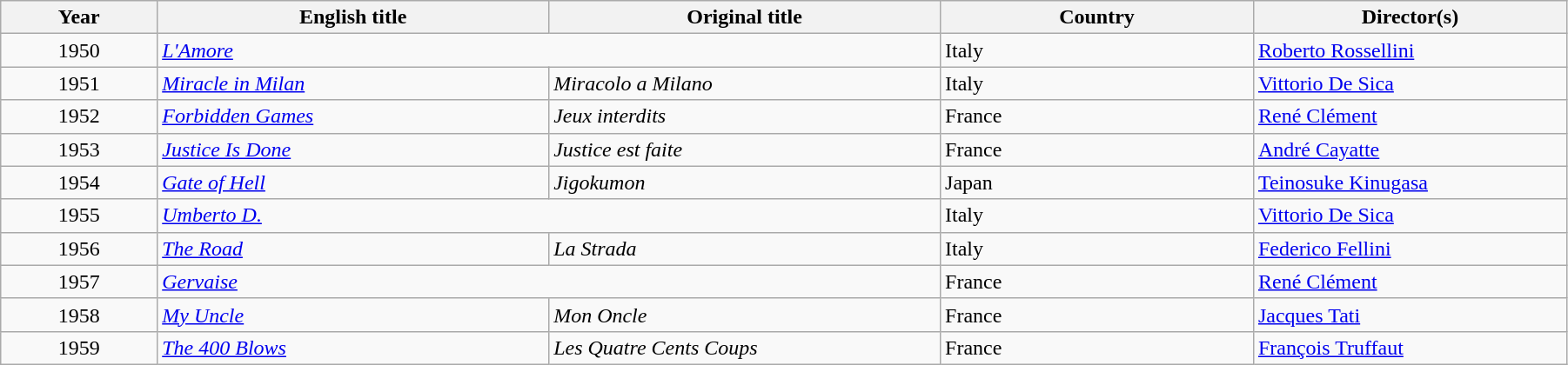<table class="wikitable" width="95%" cellpadding="5">
<tr>
<th width="10%">Year</th>
<th width="25%">English title</th>
<th width="25%">Original title</th>
<th width="20%">Country</th>
<th width="20%">Director(s)</th>
</tr>
<tr>
<td style="text-align:center;">1950</td>
<td colspan="2"><em><a href='#'>L'Amore</a></em></td>
<td>Italy</td>
<td><a href='#'>Roberto Rossellini</a></td>
</tr>
<tr>
<td style="text-align:center;">1951</td>
<td><em><a href='#'>Miracle in Milan</a></em></td>
<td><em>Miracolo a Milano</em></td>
<td>Italy</td>
<td><a href='#'>Vittorio De Sica</a></td>
</tr>
<tr>
<td style="text-align:center;">1952</td>
<td><em><a href='#'>Forbidden Games</a></em></td>
<td><em>Jeux interdits</em></td>
<td>France</td>
<td><a href='#'>René Clément</a></td>
</tr>
<tr>
<td style="text-align:center;">1953</td>
<td><em><a href='#'>Justice Is Done</a></em></td>
<td><em>Justice est faite</em></td>
<td>France</td>
<td><a href='#'>André Cayatte</a></td>
</tr>
<tr>
<td style="text-align:center;">1954</td>
<td><em><a href='#'>Gate of Hell</a></em></td>
<td><em>Jigokumon</em></td>
<td>Japan</td>
<td><a href='#'>Teinosuke Kinugasa</a></td>
</tr>
<tr>
<td style="text-align:center;">1955</td>
<td colspan="2"><em><a href='#'>Umberto D.</a></em></td>
<td>Italy</td>
<td><a href='#'>Vittorio De Sica</a></td>
</tr>
<tr>
<td style="text-align:center;">1956</td>
<td><em><a href='#'>The Road</a></em></td>
<td><em>La Strada</em></td>
<td>Italy</td>
<td><a href='#'>Federico Fellini</a></td>
</tr>
<tr>
<td style="text-align:center;">1957</td>
<td colspan="2"><em><a href='#'>Gervaise</a></em></td>
<td>France</td>
<td><a href='#'>René Clément</a></td>
</tr>
<tr>
<td style="text-align:center;">1958</td>
<td><em><a href='#'>My Uncle</a></em></td>
<td><em>Mon Oncle</em></td>
<td>France</td>
<td><a href='#'>Jacques Tati</a></td>
</tr>
<tr>
<td style="text-align:center;">1959</td>
<td><em><a href='#'>The 400 Blows</a></em></td>
<td><em>Les Quatre Cents Coups</em></td>
<td>France</td>
<td><a href='#'>François Truffaut</a></td>
</tr>
</table>
